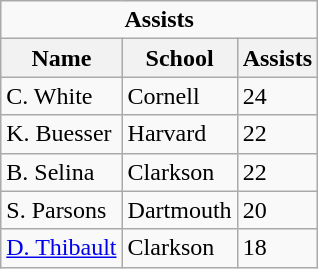<table class="wikitable">
<tr>
<td colspan=3 style="text-align:center;"><strong>Assists</strong></td>
</tr>
<tr>
<th>Name</th>
<th>School</th>
<th>Assists</th>
</tr>
<tr>
<td>C. White</td>
<td>Cornell</td>
<td>24</td>
</tr>
<tr>
<td>K. Buesser</td>
<td>Harvard</td>
<td>22</td>
</tr>
<tr>
<td>B. Selina</td>
<td>Clarkson</td>
<td>22</td>
</tr>
<tr>
<td>S. Parsons</td>
<td>Dartmouth</td>
<td>20</td>
</tr>
<tr>
<td><a href='#'>D. Thibault</a></td>
<td>Clarkson</td>
<td>18</td>
</tr>
</table>
